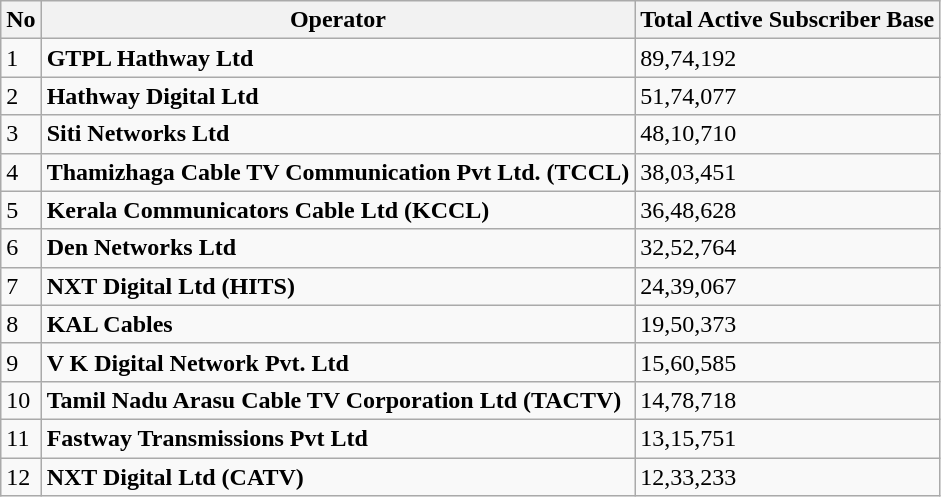<table class="wikitable">
<tr>
<th>No</th>
<th>Operator</th>
<th>Total Active Subscriber Base</th>
</tr>
<tr>
<td>1</td>
<td><strong>GTPL Hathway Ltd</strong></td>
<td>89,74,192</td>
</tr>
<tr>
<td>2</td>
<td><strong>Hathway Digital Ltd</strong></td>
<td>51,74,077</td>
</tr>
<tr>
<td>3</td>
<td><strong>Siti Networks Ltd</strong></td>
<td>48,10,710</td>
</tr>
<tr>
<td>4</td>
<td><strong>Thamizhaga Cable TV Communication Pvt Ltd. (TCCL)</strong></td>
<td>38,03,451</td>
</tr>
<tr>
<td>5</td>
<td><strong>Kerala Communicators Cable Ltd (KCCL)</strong></td>
<td>36,48,628</td>
</tr>
<tr>
<td>6</td>
<td><strong>Den Networks Ltd</strong></td>
<td>32,52,764</td>
</tr>
<tr>
<td>7</td>
<td><strong>NXT Digital Ltd (HITS)</strong></td>
<td>24,39,067</td>
</tr>
<tr>
<td>8</td>
<td><strong>KAL Cables</strong></td>
<td>19,50,373</td>
</tr>
<tr>
<td>9</td>
<td><strong>V K Digital Network Pvt. Ltd</strong></td>
<td>15,60,585</td>
</tr>
<tr>
<td>10</td>
<td><strong>Tamil Nadu Arasu Cable TV Corporation Ltd (TACTV)</strong></td>
<td>14,78,718</td>
</tr>
<tr>
<td>11</td>
<td><strong>Fastway Transmissions Pvt Ltd</strong></td>
<td>13,15,751</td>
</tr>
<tr>
<td>12</td>
<td><strong>NXT Digital Ltd (CATV)</strong></td>
<td>12,33,233</td>
</tr>
</table>
